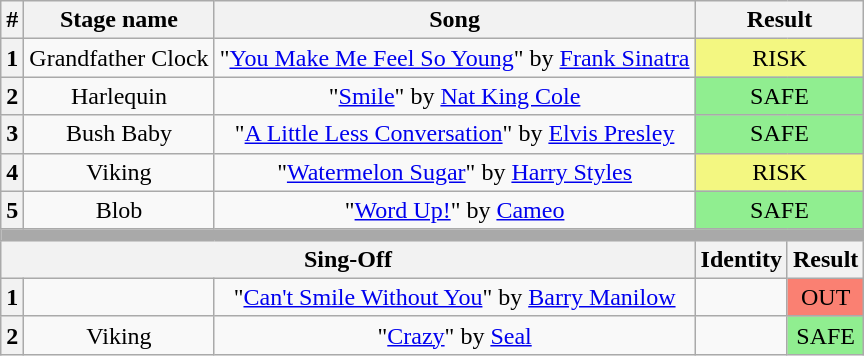<table class="wikitable plainrowheaders" style="text-align: center;">
<tr>
<th>#</th>
<th>Stage name</th>
<th>Song</th>
<th colspan="2">Result</th>
</tr>
<tr>
<th>1</th>
<td>Grandfather Clock</td>
<td>"<a href='#'>You Make Me Feel So Young</a>" by <a href='#'>Frank Sinatra</a></td>
<td colspan="2" bgcolor="#F3F781">RISK</td>
</tr>
<tr>
<th>2</th>
<td>Harlequin</td>
<td>"<a href='#'>Smile</a>" by <a href='#'>Nat King Cole</a></td>
<td colspan="2" bgcolor="lightgreen">SAFE</td>
</tr>
<tr>
<th>3</th>
<td>Bush Baby</td>
<td>"<a href='#'>A Little Less Conversation</a>" by <a href='#'>Elvis Presley</a></td>
<td colspan="2" bgcolor="lightgreen">SAFE</td>
</tr>
<tr>
<th>4</th>
<td>Viking</td>
<td>"<a href='#'>Watermelon Sugar</a>" by <a href='#'>Harry Styles</a></td>
<td colspan="2" bgcolor="#F3F781">RISK</td>
</tr>
<tr>
<th>5</th>
<td>Blob</td>
<td>"<a href='#'>Word Up!</a>" by <a href='#'>Cameo</a></td>
<td colspan="2" bgcolor="lightgreen">SAFE</td>
</tr>
<tr>
<td colspan="5" style="background:darkgray"></td>
</tr>
<tr>
<th colspan="3">Sing-Off</th>
<th>Identity</th>
<th>Result</th>
</tr>
<tr>
<th>1</th>
<td></td>
<td>"<a href='#'>Can't Smile Without You</a>" by <a href='#'>Barry Manilow</a></td>
<td></td>
<td bgcolor=salmon>OUT</td>
</tr>
<tr>
<th>2</th>
<td>Viking</td>
<td>"<a href='#'>Crazy</a>" by <a href='#'>Seal</a></td>
<td></td>
<td bgcolor="lightgreen">SAFE</td>
</tr>
</table>
